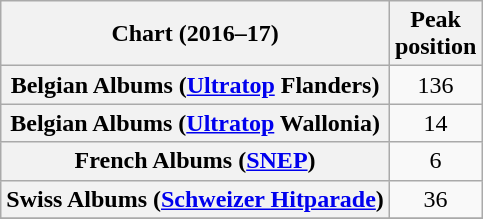<table class="wikitable sortable plainrowheaders" style="text-align:center;">
<tr>
<th scope="col">Chart (2016–17)</th>
<th scope="col">Peak<br>position</th>
</tr>
<tr>
<th scope="row">Belgian Albums (<a href='#'>Ultratop</a> Flanders)</th>
<td>136</td>
</tr>
<tr>
<th scope="row">Belgian Albums (<a href='#'>Ultratop</a> Wallonia)</th>
<td>14</td>
</tr>
<tr>
<th scope="row">French Albums (<a href='#'>SNEP</a>)</th>
<td>6</td>
</tr>
<tr>
<th scope="row">Swiss Albums (<a href='#'>Schweizer Hitparade</a>)</th>
<td>36</td>
</tr>
<tr>
</tr>
</table>
